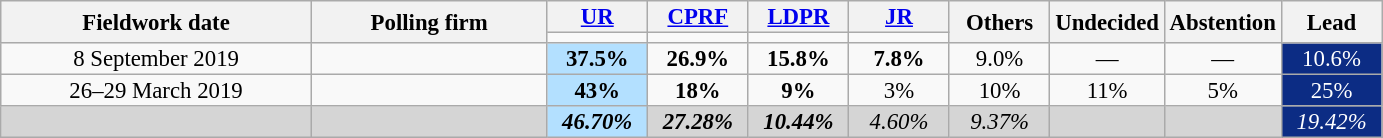<table class=wikitable style="font-size:95%; line-height:14px; text-align:center">
<tr>
<th style=width:200px; rowspan=2>Fieldwork date</th>
<th style=width:150px; rowspan=2>Polling firm</th>
<th style="width:60px;"><a href='#'>UR</a></th>
<th style="width:60px;"><a href='#'>CPRF</a></th>
<th style="width:60px;"><a href='#'>LDPR</a></th>
<th style="width:60px;"><a href='#'>JR</a></th>
<th style="width:60px;" rowspan=2>Others</th>
<th style="width:60px;" rowspan=2>Undecided</th>
<th style="width:60px;" rowspan=2>Abstention</th>
<th style="width:60px;" rowspan="2">Lead</th>
</tr>
<tr>
<td bgcolor=></td>
<td bgcolor=></td>
<td bgcolor=></td>
<td bgcolor=></td>
</tr>
<tr>
<td>8 September 2019</td>
<td></td>
<td style="background:#B3E0FF"><strong>37.5%</strong></td>
<td><strong>26.9%</strong></td>
<td><strong>15.8%</strong></td>
<td><strong>7.8%</strong></td>
<td>9.0%</td>
<td>—</td>
<td>—</td>
<td style="background:#0C2C84; color:white;">10.6%</td>
</tr>
<tr>
<td>26–29 March 2019</td>
<td></td>
<td style="background:#B3E0FF"><strong>43%</strong></td>
<td><strong>18%</strong></td>
<td><strong>9%</strong></td>
<td>3%</td>
<td>10%</td>
<td>11%</td>
<td>5%</td>
<td style="background:#0C2C84; color:white;">25%</td>
</tr>
<tr>
<td style="background:#D5D5D5"></td>
<td style="background:#D5D5D5"></td>
<td style="background:#B3E0FF"><strong><em>46.70%</em></strong></td>
<td style="background:#D5D5D5"><strong><em>27.28%</em></strong></td>
<td style="background:#D5D5D5"><strong><em>10.44%</em></strong></td>
<td style="background:#D5D5D5"><em>4.60%</em></td>
<td style="background:#D5D5D5"><em>9.37%</em></td>
<td style="background:#D5D5D5"></td>
<td style="background:#D5D5D5"></td>
<td style="background:#0C2C84; color:white;"><em>19.42%</em></td>
</tr>
</table>
